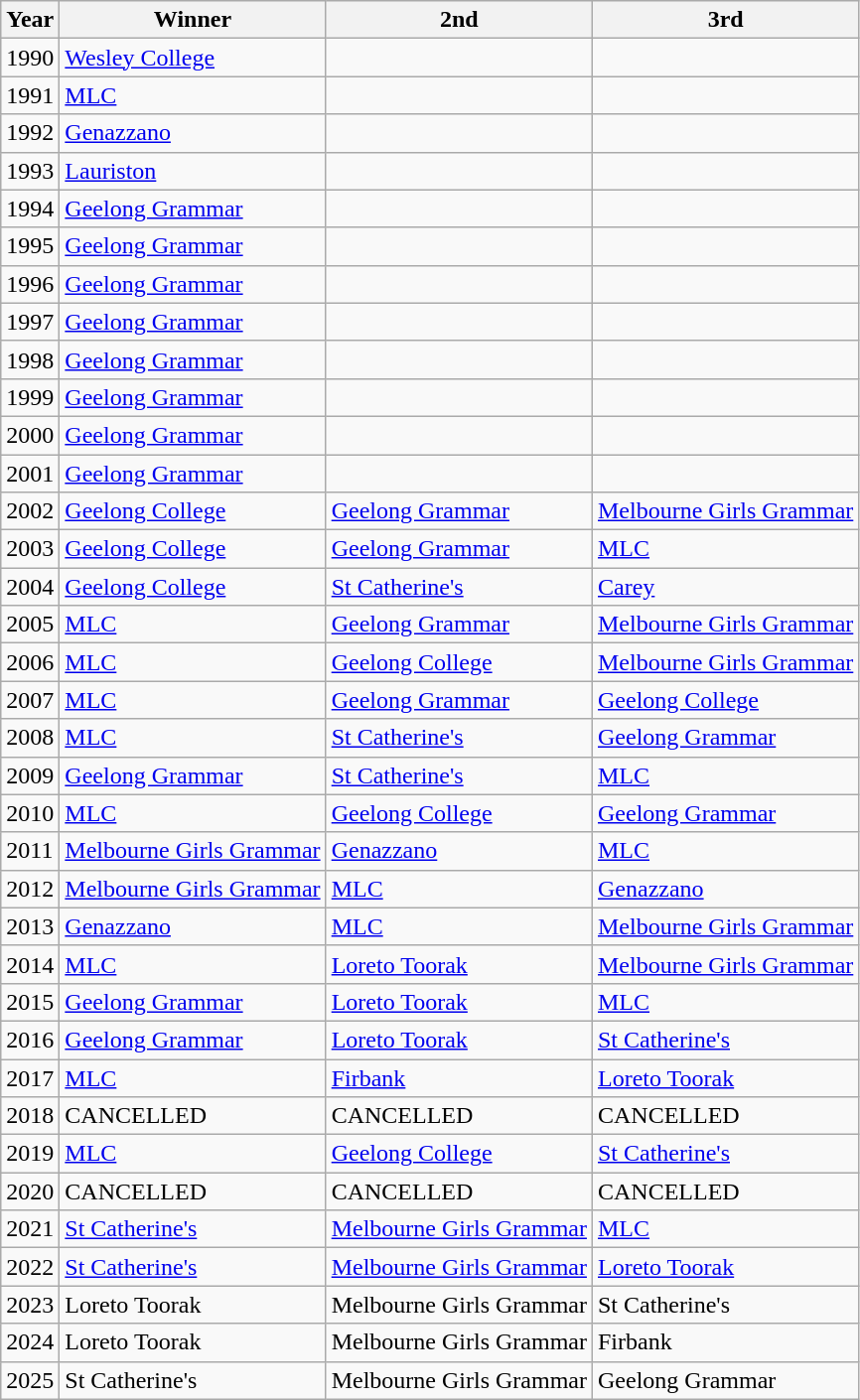<table class="wikitable">
<tr>
<th>Year</th>
<th>Winner</th>
<th>2nd</th>
<th>3rd</th>
</tr>
<tr>
<td>1990</td>
<td><a href='#'>Wesley College</a></td>
<td></td>
<td></td>
</tr>
<tr>
<td>1991</td>
<td><a href='#'>MLC</a></td>
<td></td>
<td></td>
</tr>
<tr>
<td>1992</td>
<td><a href='#'>Genazzano</a></td>
<td></td>
<td></td>
</tr>
<tr>
<td>1993</td>
<td><a href='#'>Lauriston</a></td>
<td></td>
<td></td>
</tr>
<tr>
<td>1994</td>
<td><a href='#'>Geelong Grammar</a></td>
<td></td>
<td></td>
</tr>
<tr>
<td>1995</td>
<td><a href='#'>Geelong Grammar</a></td>
<td></td>
<td></td>
</tr>
<tr>
<td>1996</td>
<td><a href='#'>Geelong Grammar</a></td>
<td></td>
<td></td>
</tr>
<tr>
<td>1997</td>
<td><a href='#'>Geelong Grammar</a></td>
<td></td>
<td></td>
</tr>
<tr>
<td>1998</td>
<td><a href='#'>Geelong Grammar</a></td>
<td></td>
<td></td>
</tr>
<tr>
<td>1999</td>
<td><a href='#'>Geelong Grammar</a></td>
<td></td>
<td></td>
</tr>
<tr>
<td>2000</td>
<td><a href='#'>Geelong Grammar</a></td>
<td></td>
<td></td>
</tr>
<tr>
<td>2001</td>
<td><a href='#'>Geelong Grammar</a></td>
<td></td>
<td></td>
</tr>
<tr>
<td>2002</td>
<td><a href='#'>Geelong College</a></td>
<td><a href='#'>Geelong Grammar</a></td>
<td><a href='#'>Melbourne Girls Grammar</a></td>
</tr>
<tr>
<td>2003</td>
<td><a href='#'>Geelong College</a></td>
<td><a href='#'>Geelong Grammar</a></td>
<td><a href='#'>MLC</a></td>
</tr>
<tr>
<td>2004</td>
<td><a href='#'>Geelong College</a></td>
<td><a href='#'>St Catherine's</a></td>
<td><a href='#'>Carey</a></td>
</tr>
<tr>
<td>2005</td>
<td><a href='#'>MLC</a></td>
<td><a href='#'>Geelong Grammar</a></td>
<td><a href='#'>Melbourne Girls Grammar</a></td>
</tr>
<tr>
<td>2006</td>
<td><a href='#'>MLC</a></td>
<td><a href='#'>Geelong College</a></td>
<td><a href='#'>Melbourne Girls Grammar</a></td>
</tr>
<tr>
<td>2007</td>
<td><a href='#'>MLC</a></td>
<td><a href='#'>Geelong Grammar</a></td>
<td><a href='#'>Geelong College</a></td>
</tr>
<tr>
<td>2008</td>
<td><a href='#'>MLC</a></td>
<td><a href='#'>St Catherine's</a></td>
<td><a href='#'>Geelong Grammar</a></td>
</tr>
<tr>
<td>2009</td>
<td><a href='#'>Geelong Grammar</a></td>
<td><a href='#'>St Catherine's</a></td>
<td><a href='#'>MLC</a></td>
</tr>
<tr>
<td>2010</td>
<td><a href='#'>MLC</a></td>
<td><a href='#'>Geelong College</a></td>
<td><a href='#'>Geelong Grammar</a></td>
</tr>
<tr>
<td>2011</td>
<td><a href='#'>Melbourne Girls Grammar</a></td>
<td><a href='#'>Genazzano</a></td>
<td><a href='#'>MLC</a></td>
</tr>
<tr>
<td>2012</td>
<td><a href='#'>Melbourne Girls Grammar</a></td>
<td><a href='#'>MLC</a></td>
<td><a href='#'>Genazzano</a></td>
</tr>
<tr>
<td>2013</td>
<td><a href='#'>Genazzano</a></td>
<td><a href='#'>MLC</a></td>
<td><a href='#'>Melbourne Girls Grammar</a></td>
</tr>
<tr>
<td>2014</td>
<td><a href='#'>MLC</a></td>
<td><a href='#'>Loreto Toorak</a></td>
<td><a href='#'>Melbourne Girls Grammar</a></td>
</tr>
<tr>
<td>2015</td>
<td><a href='#'>Geelong Grammar</a></td>
<td><a href='#'>Loreto Toorak</a></td>
<td><a href='#'>MLC</a></td>
</tr>
<tr>
<td>2016</td>
<td><a href='#'>Geelong Grammar</a></td>
<td><a href='#'>Loreto Toorak</a></td>
<td><a href='#'>St Catherine's</a></td>
</tr>
<tr>
<td>2017</td>
<td><a href='#'>MLC</a></td>
<td><a href='#'>Firbank</a></td>
<td><a href='#'>Loreto Toorak</a></td>
</tr>
<tr>
<td>2018</td>
<td>CANCELLED</td>
<td>CANCELLED</td>
<td>CANCELLED</td>
</tr>
<tr>
<td>2019</td>
<td><a href='#'>MLC</a></td>
<td><a href='#'>Geelong College</a></td>
<td><a href='#'>St Catherine's</a></td>
</tr>
<tr>
<td>2020</td>
<td>CANCELLED</td>
<td>CANCELLED</td>
<td>CANCELLED</td>
</tr>
<tr>
<td>2021</td>
<td><a href='#'>St Catherine's</a></td>
<td><a href='#'>Melbourne Girls Grammar</a></td>
<td><a href='#'>MLC</a></td>
</tr>
<tr>
<td>2022</td>
<td><a href='#'>St Catherine's</a></td>
<td><a href='#'>Melbourne Girls Grammar</a></td>
<td><a href='#'>Loreto Toorak</a></td>
</tr>
<tr>
<td>2023</td>
<td>Loreto Toorak</td>
<td>Melbourne Girls Grammar</td>
<td>St Catherine's</td>
</tr>
<tr>
<td>2024</td>
<td>Loreto Toorak</td>
<td>Melbourne Girls Grammar</td>
<td>Firbank</td>
</tr>
<tr>
<td>2025</td>
<td>St Catherine's</td>
<td>Melbourne Girls Grammar</td>
<td>Geelong Grammar</td>
</tr>
</table>
